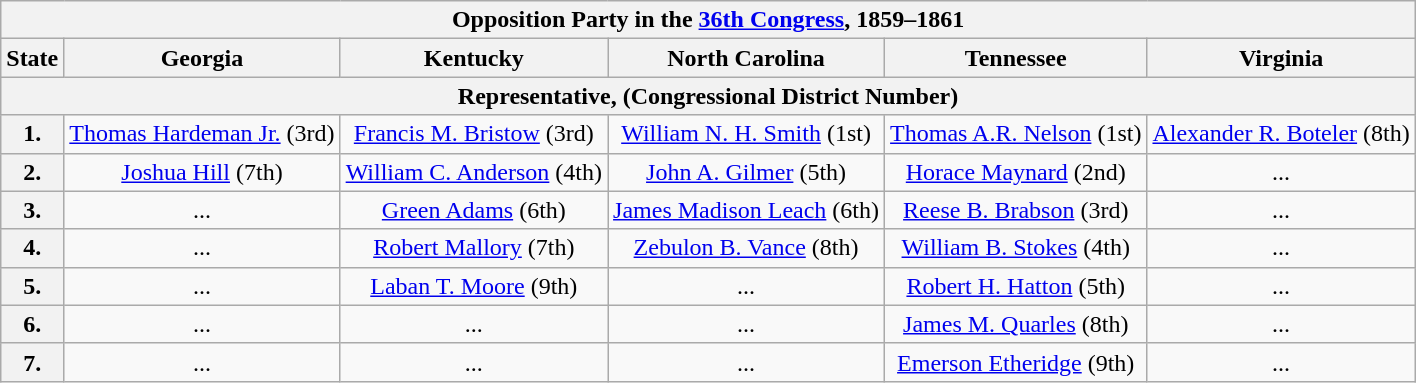<table class="wikitable" style="text-align:center">
<tr>
<th colspan=6>Opposition Party in the <a href='#'>36th Congress</a>, 1859–1861</th>
</tr>
<tr>
<th>State</th>
<th>Georgia</th>
<th>Kentucky</th>
<th>North Carolina</th>
<th>Tennessee</th>
<th>Virginia</th>
</tr>
<tr>
<th colspan=6>Representative, (Congressional District Number)</th>
</tr>
<tr>
<th>1.</th>
<td><a href='#'>Thomas Hardeman Jr.</a> (3rd)</td>
<td><a href='#'>Francis M. Bristow</a> (3rd)</td>
<td><a href='#'>William N. H. Smith</a> (1st)</td>
<td><a href='#'>Thomas A.R. Nelson</a> (1st)</td>
<td><a href='#'>Alexander R. Boteler</a> (8th)</td>
</tr>
<tr>
<th>2.</th>
<td><a href='#'>Joshua Hill</a>  (7th)</td>
<td><a href='#'>William C. Anderson</a> (4th)</td>
<td><a href='#'>John A. Gilmer</a> (5th)</td>
<td><a href='#'>Horace Maynard</a> (2nd)</td>
<td>...</td>
</tr>
<tr>
<th>3.</th>
<td>...</td>
<td><a href='#'>Green Adams</a> (6th)</td>
<td><a href='#'>James Madison Leach</a> (6th)</td>
<td><a href='#'>Reese B. Brabson</a> (3rd)</td>
<td>...</td>
</tr>
<tr>
<th>4.</th>
<td>...</td>
<td><a href='#'>Robert Mallory</a> (7th)</td>
<td><a href='#'>Zebulon B. Vance</a> (8th)</td>
<td><a href='#'>William B. Stokes</a> (4th)</td>
<td>...</td>
</tr>
<tr>
<th>5.</th>
<td>...</td>
<td><a href='#'>Laban T. Moore</a> (9th)</td>
<td>...</td>
<td><a href='#'>Robert H. Hatton</a> (5th)</td>
<td>...</td>
</tr>
<tr>
<th>6.</th>
<td>...</td>
<td>...</td>
<td>...</td>
<td><a href='#'>James M. Quarles</a> (8th)</td>
<td>...</td>
</tr>
<tr>
<th>7.</th>
<td>...</td>
<td>...</td>
<td>...</td>
<td><a href='#'>Emerson Etheridge</a> (9th)</td>
<td>...</td>
</tr>
</table>
